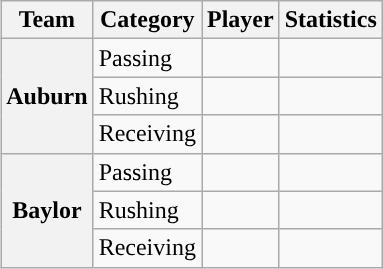<table class="wikitable" style="float:right">
<tr>
<th>Team</th>
<th>Category</th>
<th>Player</th>
<th>Statistics</th>
</tr>
<tr>
<th rowspan=3>Auburn</th>
<td>Passing</td>
<td></td>
<td></td>
</tr>
<tr>
<td>Rushing</td>
<td></td>
<td></td>
</tr>
<tr>
<td>Receiving</td>
<td></td>
<td></td>
</tr>
<tr>
<th rowspan=3>Baylor</th>
<td>Passing</td>
<td></td>
<td></td>
</tr>
<tr>
<td>Rushing</td>
<td></td>
<td></td>
</tr>
<tr>
<td>Receiving</td>
<td></td>
<td></td>
</tr>
</table>
